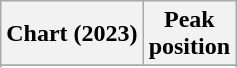<table class="wikitable sortable plainrowheaders" style="text-align:center">
<tr>
<th scope="col">Chart (2023)</th>
<th scope="col">Peak<br>position</th>
</tr>
<tr>
</tr>
<tr>
</tr>
</table>
